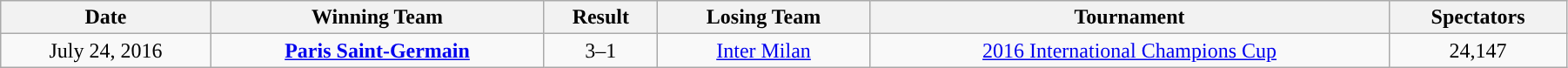<table class="wikitable"  style="text-align:left; width:95%; text-align:center;">
<tr>
<th>Date</th>
<th>Winning Team</th>
<th>Result</th>
<th>Losing Team</th>
<th>Tournament</th>
<th>Spectators</th>
</tr>
<tr>
<td>July 24, 2016</td>
<td> <strong><a href='#'>Paris Saint-Germain</a></strong></td>
<td>3–1</td>
<td> <a href='#'>Inter Milan</a></td>
<td><a href='#'>2016 International Champions Cup</a></td>
<td>24,147</td>
</tr>
</table>
